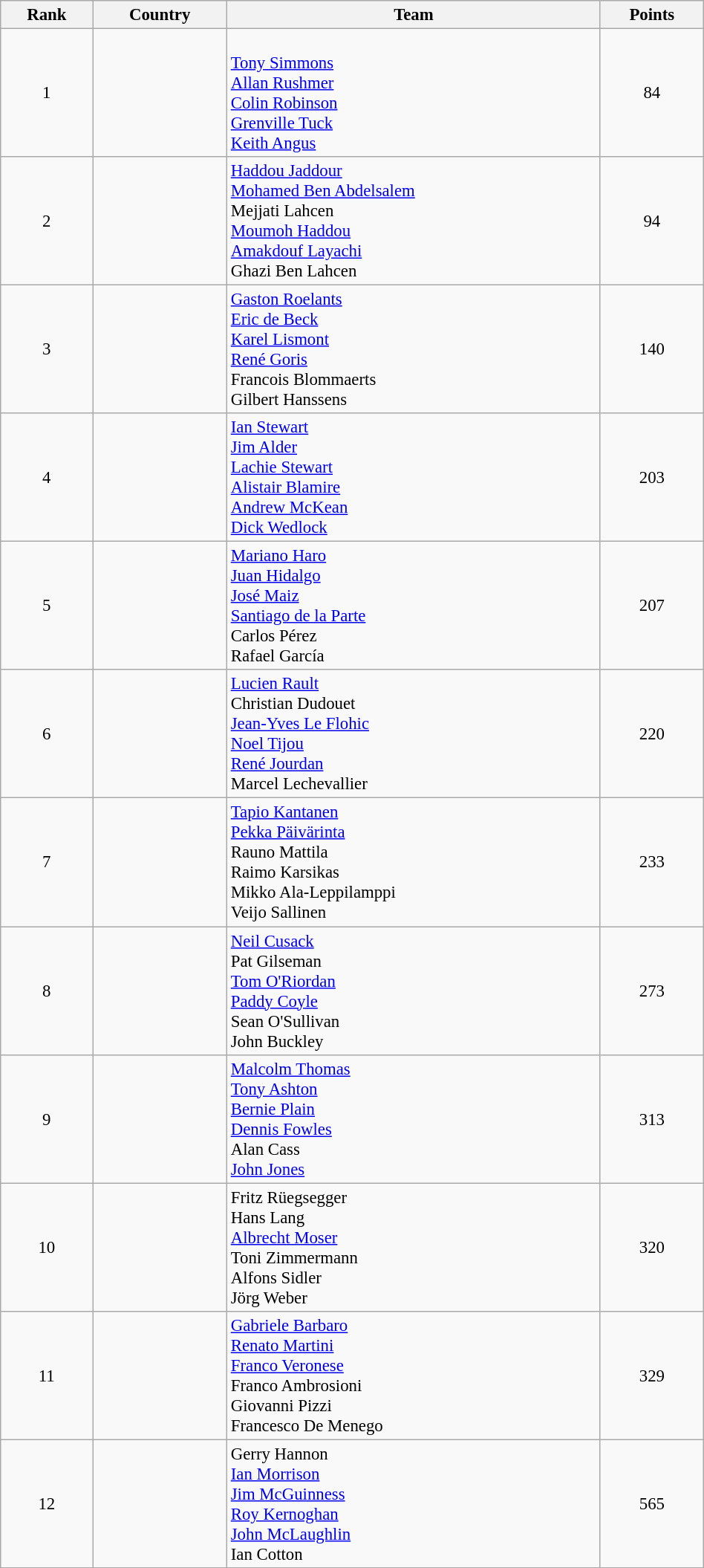<table class="wikitable sortable" style=" text-align:center; font-size:95%;" width="50%">
<tr>
<th>Rank</th>
<th>Country</th>
<th>Team</th>
<th>Points</th>
</tr>
<tr>
<td align=center>1</td>
<td align=left></td>
<td align=left><br><a href='#'>Tony Simmons</a><br><a href='#'>Allan Rushmer</a><br><a href='#'>Colin Robinson</a><br><a href='#'>Grenville Tuck</a><br><a href='#'>Keith Angus</a></td>
<td>84</td>
</tr>
<tr>
<td align=center>2</td>
<td align=left></td>
<td align=left><a href='#'>Haddou Jaddour</a><br><a href='#'>Mohamed Ben Abdelsalem</a><br>Mejjati Lahcen<br><a href='#'>Moumoh Haddou</a><br><a href='#'>Amakdouf Layachi</a><br>Ghazi Ben Lahcen</td>
<td>94</td>
</tr>
<tr>
<td align=center>3</td>
<td align=left></td>
<td align=left><a href='#'>Gaston Roelants</a><br><a href='#'>Eric de Beck</a><br><a href='#'>Karel Lismont</a><br><a href='#'>René Goris</a><br>Francois Blommaerts<br>Gilbert Hanssens</td>
<td>140</td>
</tr>
<tr>
<td align=center>4</td>
<td align=left></td>
<td align=left><a href='#'>Ian Stewart</a><br><a href='#'>Jim Alder</a><br><a href='#'>Lachie Stewart</a><br><a href='#'>Alistair Blamire</a><br><a href='#'>Andrew McKean</a><br><a href='#'>Dick Wedlock</a></td>
<td>203</td>
</tr>
<tr>
<td align=center>5</td>
<td align=left></td>
<td align=left><a href='#'>Mariano Haro</a><br><a href='#'>Juan Hidalgo</a><br><a href='#'>José Maiz</a><br><a href='#'>Santiago de la Parte</a><br>Carlos Pérez<br>Rafael García</td>
<td>207</td>
</tr>
<tr>
<td align=center>6</td>
<td align=left></td>
<td align=left><a href='#'>Lucien Rault</a><br>Christian Dudouet<br><a href='#'>Jean-Yves Le Flohic</a><br><a href='#'>Noel Tijou</a><br><a href='#'>René Jourdan</a><br>Marcel Lechevallier</td>
<td>220</td>
</tr>
<tr>
<td align=center>7</td>
<td align=left></td>
<td align=left><a href='#'>Tapio Kantanen</a><br><a href='#'>Pekka Päivärinta</a><br>Rauno Mattila<br>Raimo Karsikas<br>Mikko Ala-Leppilamppi<br>Veijo Sallinen</td>
<td>233</td>
</tr>
<tr>
<td align=center>8</td>
<td align=left></td>
<td align=left><a href='#'>Neil Cusack</a><br>Pat Gilseman<br><a href='#'>Tom O'Riordan</a><br><a href='#'>Paddy Coyle</a><br>Sean O'Sullivan<br>John Buckley</td>
<td>273</td>
</tr>
<tr>
<td align=center>9</td>
<td align=left></td>
<td align=left><a href='#'>Malcolm Thomas</a><br><a href='#'>Tony Ashton</a><br><a href='#'>Bernie Plain</a><br><a href='#'>Dennis Fowles</a><br>Alan Cass<br><a href='#'>John Jones</a></td>
<td>313</td>
</tr>
<tr>
<td align=center>10</td>
<td align=left></td>
<td align=left>Fritz Rüegsegger<br>Hans Lang<br><a href='#'>Albrecht Moser</a><br>Toni Zimmermann<br>Alfons Sidler<br>Jörg Weber</td>
<td>320</td>
</tr>
<tr>
<td align=center>11</td>
<td align=left></td>
<td align=left><a href='#'>Gabriele Barbaro</a><br><a href='#'>Renato Martini</a><br><a href='#'>Franco Veronese</a><br>Franco Ambrosioni<br>Giovanni Pizzi<br>Francesco De Menego</td>
<td>329</td>
</tr>
<tr>
<td align=center>12</td>
<td align=left></td>
<td align=left>Gerry Hannon<br><a href='#'>Ian Morrison</a><br><a href='#'>Jim McGuinness</a><br><a href='#'>Roy Kernoghan</a><br><a href='#'>John McLaughlin</a><br>Ian Cotton</td>
<td>565</td>
</tr>
</table>
